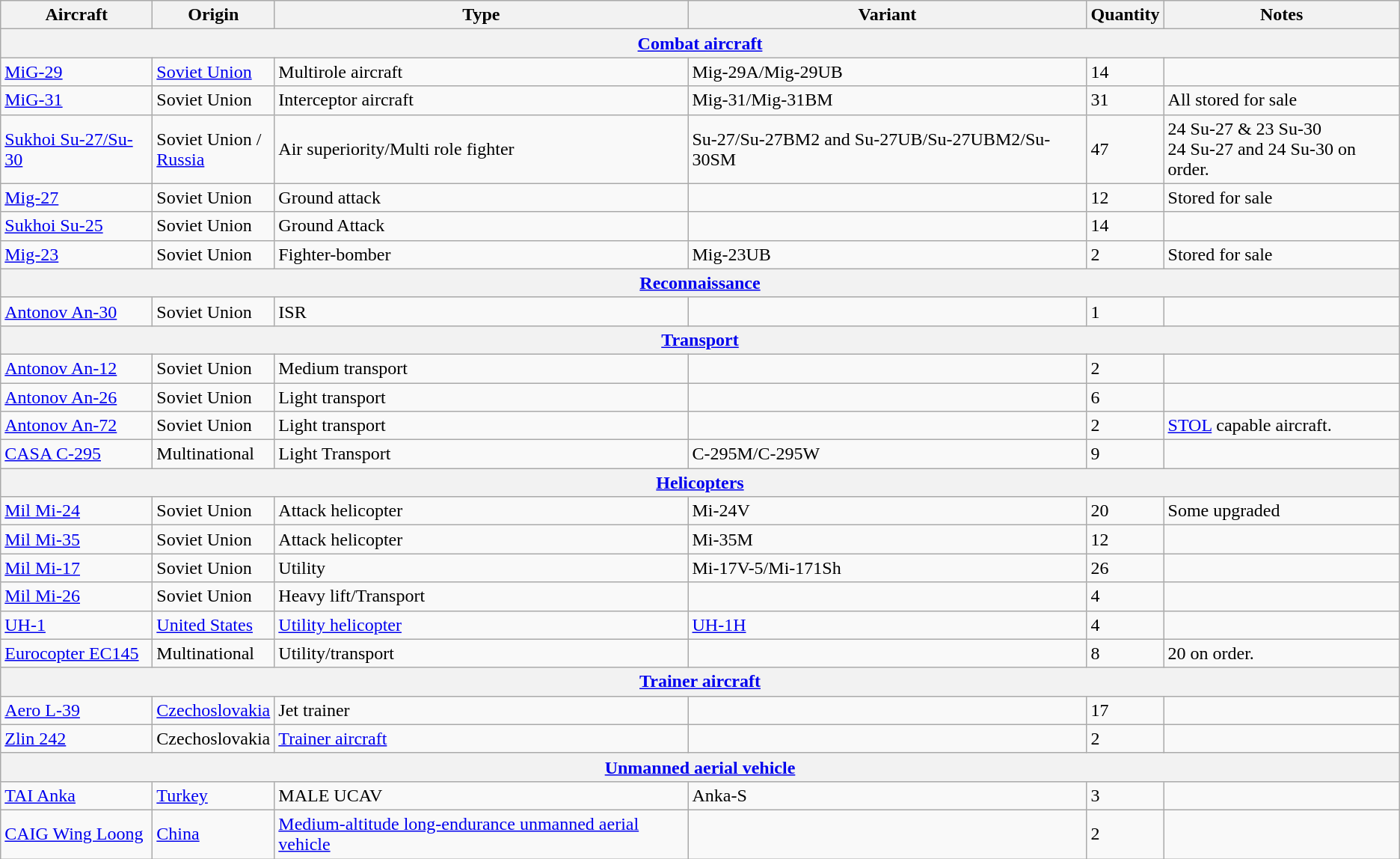<table class="wikitable">
<tr>
<th>Aircraft</th>
<th>Origin</th>
<th>Type</th>
<th>Variant</th>
<th>Quantity</th>
<th>Notes</th>
</tr>
<tr>
<th colspan="6"><a href='#'>Combat aircraft</a></th>
</tr>
<tr>
<td><a href='#'>MiG-29</a></td>
<td><a href='#'>Soviet Union</a></td>
<td>Multirole aircraft</td>
<td>Mig-29A/Mig-29UB</td>
<td>14</td>
<td></td>
</tr>
<tr>
<td><a href='#'>MiG-31</a></td>
<td>Soviet Union</td>
<td>Interceptor aircraft</td>
<td>Mig-31/Mig-31BM</td>
<td>31</td>
<td>All stored for sale</td>
</tr>
<tr>
<td><a href='#'>Sukhoi Su-27/Su-30</a></td>
<td>Soviet Union /<br><a href='#'>Russia</a></td>
<td>Air superiority/Multi role fighter</td>
<td>Su-27/Su-27BM2 and Su-27UB/Su-27UBM2/Su-30SM</td>
<td>47</td>
<td>24 Su-27 & 23 Su-30<br>24 Su-27 and 24 Su-30 on order.</td>
</tr>
<tr>
<td><a href='#'>Mig-27</a></td>
<td>Soviet Union</td>
<td>Ground attack</td>
<td></td>
<td>12</td>
<td>Stored for sale</td>
</tr>
<tr>
<td><a href='#'>Sukhoi Su-25</a></td>
<td>Soviet Union</td>
<td>Ground Attack</td>
<td></td>
<td>14</td>
<td></td>
</tr>
<tr>
<td><a href='#'>Mig-23</a></td>
<td>Soviet Union</td>
<td>Fighter-bomber</td>
<td>Mig-23UB</td>
<td>2</td>
<td>Stored for sale</td>
</tr>
<tr>
<th colspan="6"><a href='#'>Reconnaissance</a></th>
</tr>
<tr>
<td><a href='#'>Antonov An-30</a></td>
<td>Soviet Union</td>
<td>ISR</td>
<td></td>
<td>1</td>
<td></td>
</tr>
<tr>
<th colspan="6"><a href='#'>Transport</a></th>
</tr>
<tr>
<td><a href='#'>Antonov An-12</a></td>
<td>Soviet Union</td>
<td>Medium transport</td>
<td></td>
<td>2</td>
<td></td>
</tr>
<tr>
<td><a href='#'>Antonov An-26</a></td>
<td>Soviet Union</td>
<td>Light transport</td>
<td></td>
<td>6</td>
<td></td>
</tr>
<tr>
<td><a href='#'>Antonov An-72</a></td>
<td>Soviet Union</td>
<td>Light transport</td>
<td></td>
<td>2</td>
<td><a href='#'>STOL</a> capable aircraft.</td>
</tr>
<tr>
<td><a href='#'>CASA C-295</a></td>
<td>Multinational</td>
<td>Light Transport</td>
<td>C-295M/C-295W</td>
<td>9</td>
<td></td>
</tr>
<tr>
<th colspan="6"><a href='#'>Helicopters</a></th>
</tr>
<tr>
<td><a href='#'>Mil Mi-24</a></td>
<td>Soviet Union</td>
<td>Attack helicopter</td>
<td>Mi-24V</td>
<td>20</td>
<td>Some upgraded</td>
</tr>
<tr>
<td><a href='#'>Mil Mi-35</a></td>
<td>Soviet Union</td>
<td>Attack helicopter</td>
<td>Mi-35M</td>
<td>12</td>
<td></td>
</tr>
<tr>
<td><a href='#'>Mil Mi-17</a></td>
<td>Soviet Union</td>
<td>Utility</td>
<td>Mi-17V-5/Mi-171Sh</td>
<td>26</td>
<td></td>
</tr>
<tr>
<td><a href='#'>Mil Mi-26</a></td>
<td>Soviet Union</td>
<td>Heavy lift/Transport</td>
<td></td>
<td>4</td>
<td></td>
</tr>
<tr>
<td><a href='#'>UH-1</a></td>
<td><a href='#'>United States</a></td>
<td><a href='#'>Utility helicopter</a></td>
<td><a href='#'>UH-1H</a></td>
<td>4</td>
<td></td>
</tr>
<tr>
<td><a href='#'>Eurocopter EC145</a></td>
<td>Multinational</td>
<td>Utility/transport</td>
<td></td>
<td>8</td>
<td>20 on order.</td>
</tr>
<tr>
<th colspan="6"><a href='#'>Trainer aircraft</a></th>
</tr>
<tr>
<td><a href='#'>Aero L-39</a></td>
<td><a href='#'>Czechoslovakia</a></td>
<td>Jet trainer</td>
<td></td>
<td>17</td>
</tr>
<tr>
<td><a href='#'>Zlin 242</a></td>
<td>Czechoslovakia</td>
<td><a href='#'>Trainer aircraft</a></td>
<td></td>
<td>2</td>
<td></td>
</tr>
<tr>
<th colspan="6"><a href='#'>Unmanned aerial vehicle</a></th>
</tr>
<tr>
<td><a href='#'>TAI Anka</a></td>
<td><a href='#'>Turkey</a></td>
<td>MALE UCAV</td>
<td>Anka-S</td>
<td>3</td>
<td></td>
</tr>
<tr>
<td><a href='#'>CAIG Wing Loong</a></td>
<td><a href='#'>China</a></td>
<td><a href='#'>Medium-altitude long-endurance unmanned aerial vehicle</a></td>
<td></td>
<td>2</td>
<td></td>
</tr>
</table>
